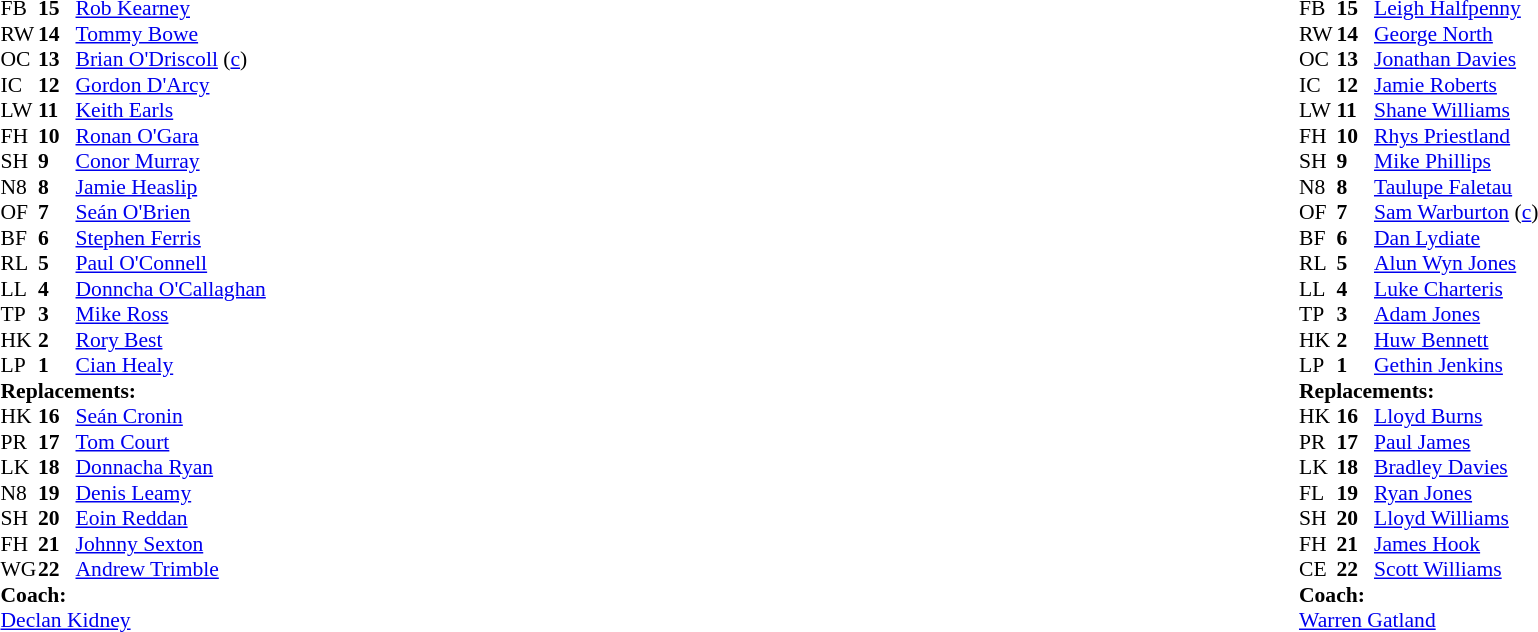<table style="width:100%;">
<tr>
<td style="vertical-align:top; width:50%;"><br><table style="font-size: 90%" cellspacing="0" cellpadding="0">
<tr>
<th width="25"></th>
<th width="25"></th>
</tr>
<tr>
<td>FB</td>
<td><strong>15</strong></td>
<td><a href='#'>Rob Kearney</a></td>
</tr>
<tr>
<td>RW</td>
<td><strong>14</strong></td>
<td><a href='#'>Tommy Bowe</a></td>
</tr>
<tr>
<td>OC</td>
<td><strong>13</strong></td>
<td><a href='#'>Brian O'Driscoll</a> (<a href='#'>c</a>)</td>
</tr>
<tr>
<td>IC</td>
<td><strong>12</strong></td>
<td><a href='#'>Gordon D'Arcy</a></td>
</tr>
<tr>
<td>LW</td>
<td><strong>11</strong></td>
<td><a href='#'>Keith Earls</a></td>
<td></td>
<td></td>
</tr>
<tr>
<td>FH</td>
<td><strong>10</strong></td>
<td><a href='#'>Ronan O'Gara</a></td>
<td></td>
<td></td>
</tr>
<tr>
<td>SH</td>
<td><strong>9</strong></td>
<td><a href='#'>Conor Murray</a></td>
<td></td>
<td></td>
</tr>
<tr>
<td>N8</td>
<td><strong>8</strong></td>
<td><a href='#'>Jamie Heaslip</a></td>
<td></td>
<td></td>
</tr>
<tr>
<td>OF</td>
<td><strong>7</strong></td>
<td><a href='#'>Seán O'Brien</a></td>
</tr>
<tr>
<td>BF</td>
<td><strong>6</strong></td>
<td><a href='#'>Stephen Ferris</a></td>
<td></td>
<td></td>
</tr>
<tr>
<td>RL</td>
<td><strong>5</strong></td>
<td><a href='#'>Paul O'Connell</a></td>
</tr>
<tr>
<td>LL</td>
<td><strong>4</strong></td>
<td><a href='#'>Donncha O'Callaghan</a></td>
</tr>
<tr>
<td>TP</td>
<td><strong>3</strong></td>
<td><a href='#'>Mike Ross</a></td>
</tr>
<tr>
<td>HK</td>
<td><strong>2</strong></td>
<td><a href='#'>Rory Best</a></td>
</tr>
<tr>
<td>LP</td>
<td><strong>1</strong></td>
<td><a href='#'>Cian Healy</a></td>
</tr>
<tr>
<td colspan=3><strong>Replacements:</strong></td>
</tr>
<tr>
<td>HK</td>
<td><strong>16</strong></td>
<td><a href='#'>Seán Cronin</a></td>
</tr>
<tr>
<td>PR</td>
<td><strong>17</strong></td>
<td><a href='#'>Tom Court</a></td>
</tr>
<tr>
<td>LK</td>
<td><strong>18</strong></td>
<td><a href='#'>Donnacha Ryan</a></td>
<td></td>
<td></td>
</tr>
<tr>
<td>N8</td>
<td><strong>19</strong></td>
<td><a href='#'>Denis Leamy</a></td>
<td></td>
<td></td>
</tr>
<tr>
<td>SH</td>
<td><strong>20</strong></td>
<td><a href='#'>Eoin Reddan</a></td>
<td></td>
<td></td>
</tr>
<tr>
<td>FH</td>
<td><strong>21</strong></td>
<td><a href='#'>Johnny Sexton</a></td>
<td></td>
<td></td>
</tr>
<tr>
<td>WG</td>
<td><strong>22</strong></td>
<td><a href='#'>Andrew Trimble</a></td>
<td></td>
<td></td>
</tr>
<tr>
<td colspan=3><strong>Coach:</strong></td>
</tr>
<tr>
<td colspan="4"> <a href='#'>Declan Kidney</a></td>
</tr>
</table>
</td>
<td valign="top"></td>
<td style="vertical-align:top; width:50%;"><br><table cellspacing="0" cellpadding="0" style="font-size:90%; margin:auto;">
<tr>
<th width="25"></th>
<th width="25"></th>
</tr>
<tr>
<td>FB</td>
<td><strong>15</strong></td>
<td><a href='#'>Leigh Halfpenny</a></td>
</tr>
<tr>
<td>RW</td>
<td><strong>14</strong></td>
<td><a href='#'>George North</a></td>
</tr>
<tr>
<td>OC</td>
<td><strong>13</strong></td>
<td><a href='#'>Jonathan Davies</a></td>
</tr>
<tr>
<td>IC</td>
<td><strong>12</strong></td>
<td><a href='#'>Jamie Roberts</a></td>
</tr>
<tr>
<td>LW</td>
<td><strong>11</strong></td>
<td><a href='#'>Shane Williams</a></td>
</tr>
<tr>
<td>FH</td>
<td><strong>10</strong></td>
<td><a href='#'>Rhys Priestland</a></td>
<td></td>
<td></td>
</tr>
<tr>
<td>SH</td>
<td><strong>9</strong></td>
<td><a href='#'>Mike Phillips</a></td>
</tr>
<tr>
<td>N8</td>
<td><strong>8</strong></td>
<td><a href='#'>Taulupe Faletau</a></td>
</tr>
<tr>
<td>OF</td>
<td><strong>7</strong></td>
<td><a href='#'>Sam Warburton</a> (<a href='#'>c</a>)</td>
</tr>
<tr>
<td>BF</td>
<td><strong>6</strong></td>
<td><a href='#'>Dan Lydiate</a></td>
</tr>
<tr>
<td>RL</td>
<td><strong>5</strong></td>
<td><a href='#'>Alun Wyn Jones</a></td>
</tr>
<tr>
<td>LL</td>
<td><strong>4</strong></td>
<td><a href='#'>Luke Charteris</a></td>
<td></td>
<td></td>
</tr>
<tr>
<td>TP</td>
<td><strong>3</strong></td>
<td><a href='#'>Adam Jones</a></td>
</tr>
<tr>
<td>HK</td>
<td><strong>2</strong></td>
<td><a href='#'>Huw Bennett</a></td>
</tr>
<tr>
<td>LP</td>
<td><strong>1</strong></td>
<td><a href='#'>Gethin Jenkins</a></td>
</tr>
<tr>
<td colspan=3><strong>Replacements:</strong></td>
</tr>
<tr>
<td>HK</td>
<td><strong>16</strong></td>
<td><a href='#'>Lloyd Burns</a></td>
</tr>
<tr>
<td>PR</td>
<td><strong>17</strong></td>
<td><a href='#'>Paul James</a></td>
</tr>
<tr>
<td>LK</td>
<td><strong>18</strong></td>
<td><a href='#'>Bradley Davies</a></td>
<td></td>
<td></td>
</tr>
<tr>
<td>FL</td>
<td><strong>19</strong></td>
<td><a href='#'>Ryan Jones</a></td>
</tr>
<tr>
<td>SH</td>
<td><strong>20</strong></td>
<td><a href='#'>Lloyd Williams</a></td>
</tr>
<tr>
<td>FH</td>
<td><strong>21</strong></td>
<td><a href='#'>James Hook</a></td>
<td></td>
<td></td>
</tr>
<tr>
<td>CE</td>
<td><strong>22</strong></td>
<td><a href='#'>Scott Williams</a></td>
</tr>
<tr>
<td colspan=3><strong>Coach:</strong></td>
</tr>
<tr>
<td colspan="4"> <a href='#'>Warren Gatland</a></td>
</tr>
</table>
</td>
</tr>
</table>
